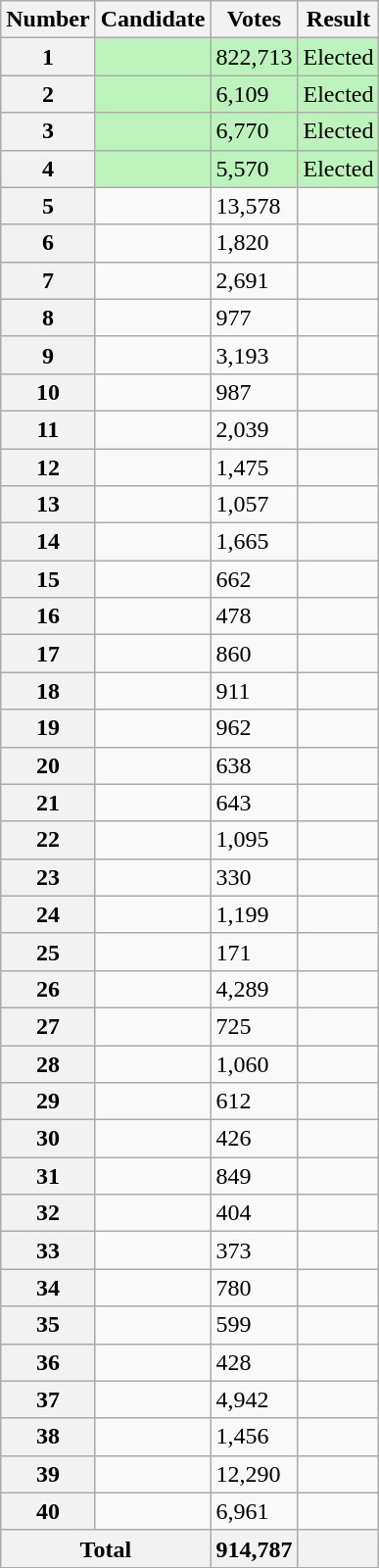<table class="wikitable sortable col3right">
<tr>
<th scope="col">Number</th>
<th scope="col">Candidate</th>
<th scope="col">Votes</th>
<th scope="col">Result</th>
</tr>
<tr bgcolor=bbf3bb>
<th scope="row">1</th>
<td></td>
<td>822,713</td>
<td>Elected</td>
</tr>
<tr bgcolor=bbf3bb>
<th scope="row">2</th>
<td></td>
<td>6,109</td>
<td>Elected</td>
</tr>
<tr bgcolor=bbf3bb>
<th scope="row">3</th>
<td></td>
<td>6,770</td>
<td>Elected</td>
</tr>
<tr bgcolor=bbf3bb>
<th scope="row">4</th>
<td></td>
<td>5,570</td>
<td>Elected</td>
</tr>
<tr>
<th scope="row">5</th>
<td></td>
<td>13,578</td>
<td></td>
</tr>
<tr>
<th scope="row">6</th>
<td></td>
<td>1,820</td>
<td></td>
</tr>
<tr>
<th scope="row">7</th>
<td></td>
<td>2,691</td>
<td></td>
</tr>
<tr>
<th scope="row">8</th>
<td></td>
<td>977</td>
<td></td>
</tr>
<tr>
<th scope="row">9</th>
<td></td>
<td>3,193</td>
<td></td>
</tr>
<tr>
<th scope="row">10</th>
<td></td>
<td>987</td>
<td></td>
</tr>
<tr>
<th scope="row">11</th>
<td></td>
<td>2,039</td>
<td></td>
</tr>
<tr>
<th scope="row">12</th>
<td></td>
<td>1,475</td>
<td></td>
</tr>
<tr>
<th scope="row">13</th>
<td></td>
<td>1,057</td>
<td></td>
</tr>
<tr>
<th scope="row">14</th>
<td></td>
<td>1,665</td>
<td></td>
</tr>
<tr>
<th scope="row">15</th>
<td></td>
<td>662</td>
<td></td>
</tr>
<tr>
<th scope="row">16</th>
<td></td>
<td>478</td>
<td></td>
</tr>
<tr>
<th scope="row">17</th>
<td></td>
<td>860</td>
<td></td>
</tr>
<tr>
<th scope="row">18</th>
<td></td>
<td>911</td>
<td></td>
</tr>
<tr>
<th scope="row">19</th>
<td></td>
<td>962</td>
<td></td>
</tr>
<tr>
<th scope="row">20</th>
<td></td>
<td>638</td>
<td></td>
</tr>
<tr>
<th scope="row">21</th>
<td></td>
<td>643</td>
<td></td>
</tr>
<tr>
<th scope="row">22</th>
<td></td>
<td>1,095</td>
<td></td>
</tr>
<tr>
<th scope="row">23</th>
<td></td>
<td>330</td>
<td></td>
</tr>
<tr>
<th scope="row">24</th>
<td></td>
<td>1,199</td>
<td></td>
</tr>
<tr>
<th scope="row">25</th>
<td></td>
<td>171</td>
<td></td>
</tr>
<tr>
<th scope="row">26</th>
<td></td>
<td>4,289</td>
<td></td>
</tr>
<tr>
<th scope="row">27</th>
<td></td>
<td>725</td>
<td></td>
</tr>
<tr>
<th scope="row">28</th>
<td></td>
<td>1,060</td>
<td></td>
</tr>
<tr>
<th scope="row">29</th>
<td></td>
<td>612</td>
<td></td>
</tr>
<tr>
<th scope="row">30</th>
<td></td>
<td>426</td>
<td></td>
</tr>
<tr>
<th scope="row">31</th>
<td></td>
<td>849</td>
<td></td>
</tr>
<tr>
<th scope="row">32</th>
<td></td>
<td>404</td>
<td></td>
</tr>
<tr>
<th scope="row">33</th>
<td></td>
<td>373</td>
<td></td>
</tr>
<tr>
<th scope="row">34</th>
<td></td>
<td>780</td>
<td></td>
</tr>
<tr>
<th scope="row">35</th>
<td></td>
<td>599</td>
<td></td>
</tr>
<tr>
<th scope="row">36</th>
<td></td>
<td>428</td>
<td></td>
</tr>
<tr>
<th scope="row">37</th>
<td></td>
<td>4,942</td>
<td></td>
</tr>
<tr>
<th scope="row">38</th>
<td></td>
<td>1,456</td>
<td></td>
</tr>
<tr>
<th scope="row">39</th>
<td></td>
<td>12,290</td>
<td></td>
</tr>
<tr>
<th scope="row">40</th>
<td></td>
<td>6,961</td>
<td></td>
</tr>
<tr class="sortbottom">
<th scope="row" colspan="2">Total</th>
<th style="text-align:right">914,787</th>
<th></th>
</tr>
</table>
